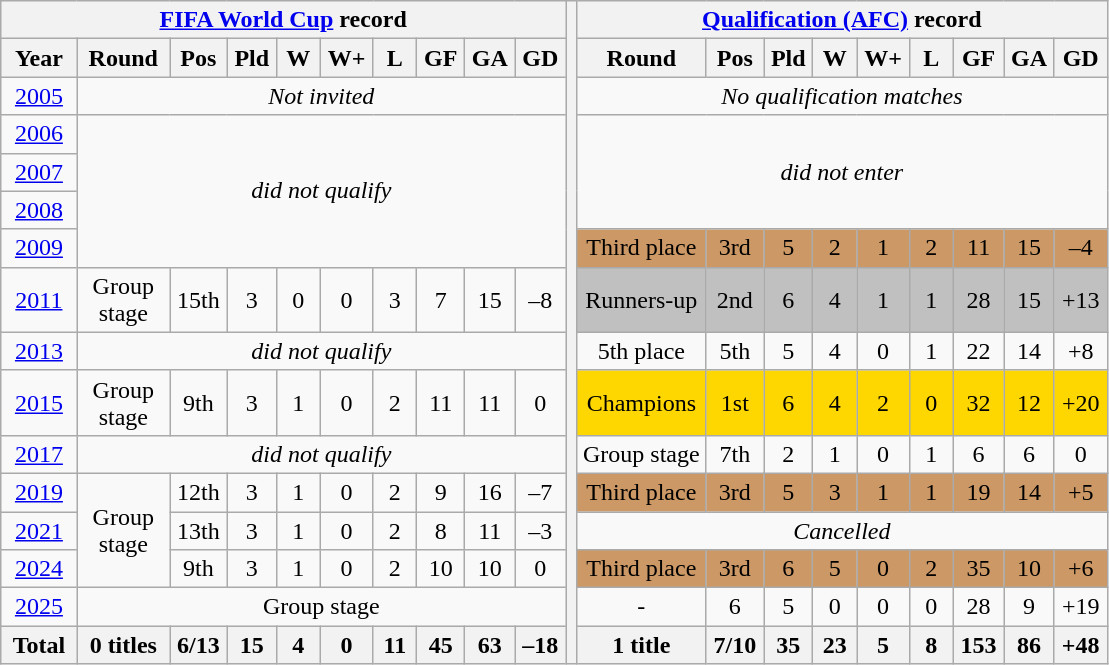<table class="wikitable" style="text-align: center;">
<tr>
<th colspan=10><a href='#'>FIFA World Cup</a> record</th>
<th width=1% rowspan="16"></th>
<th colspan=10><a href='#'>Qualification (AFC)</a> record</th>
</tr>
<tr>
<th width=40>Year</th>
<th width=50>Round</th>
<th width=20>Pos</th>
<th width=20>Pld</th>
<th width=20>W</th>
<th width=20>W+</th>
<th width=20>L</th>
<th width=20>GF</th>
<th width=20>GA</th>
<th width=20>GD</th>
<th width=50>Round</th>
<th width=20>Pos</th>
<th width=20>Pld</th>
<th width=20>W</th>
<th width=20>W+</th>
<th width=20>L</th>
<th width=20>GF</th>
<th width=20>GA</th>
<th width=20>GD</th>
</tr>
<tr>
<td> <a href='#'>2005</a></td>
<td colspan=9><em>Not invited</em></td>
<td colspan=9><em>No qualification matches</em></td>
</tr>
<tr>
<td> <a href='#'>2006</a></td>
<td rowspan=4 colspan=9><em>did not qualify</em></td>
<td rowspan=3 colspan=9><em>did not enter</em></td>
</tr>
<tr>
<td> <a href='#'>2007</a></td>
</tr>
<tr>
<td> <a href='#'>2008</a></td>
</tr>
<tr>
<td> <a href='#'>2009</a></td>
<td bgcolor=#cc9966>Third place</td>
<td bgcolor=#cc9966>3rd</td>
<td bgcolor=#cc9966>5</td>
<td bgcolor=#cc9966>2</td>
<td bgcolor=#cc9966>1</td>
<td bgcolor=#cc9966>2</td>
<td bgcolor=#cc9966>11</td>
<td bgcolor=#cc9966>15</td>
<td bgcolor=#cc9966>–4</td>
</tr>
<tr>
<td> <a href='#'>2011</a></td>
<td>Group stage</td>
<td>15th</td>
<td>3</td>
<td>0</td>
<td>0</td>
<td>3</td>
<td>7</td>
<td>15</td>
<td>–8</td>
<td bgcolor=silver>Runners-up</td>
<td bgcolor=silver>2nd</td>
<td bgcolor=silver>6</td>
<td bgcolor=silver>4</td>
<td bgcolor=silver>1</td>
<td bgcolor=silver>1</td>
<td bgcolor=silver>28</td>
<td bgcolor=silver>15</td>
<td bgcolor=silver>+13</td>
</tr>
<tr>
<td> <a href='#'>2013</a></td>
<td colspan=9><em>did not qualify</em></td>
<td>5th place</td>
<td>5th</td>
<td>5</td>
<td>4</td>
<td>0</td>
<td>1</td>
<td>22</td>
<td>14</td>
<td>+8</td>
</tr>
<tr>
<td> <a href='#'>2015</a></td>
<td>Group stage</td>
<td>9th</td>
<td>3</td>
<td>1</td>
<td>0</td>
<td>2</td>
<td>11</td>
<td>11</td>
<td>0</td>
<td bgcolor=gold>Champions</td>
<td bgcolor=gold>1st</td>
<td bgcolor=gold>6</td>
<td bgcolor=gold>4</td>
<td bgcolor=gold>2</td>
<td bgcolor=gold>0</td>
<td bgcolor=gold>32</td>
<td bgcolor=gold>12</td>
<td bgcolor=gold>+20</td>
</tr>
<tr>
<td> <a href='#'>2017</a></td>
<td colspan=9><em>did not qualify</em></td>
<td>Group stage</td>
<td>7th</td>
<td>2</td>
<td>1</td>
<td>0</td>
<td>1</td>
<td>6</td>
<td>6</td>
<td>0</td>
</tr>
<tr>
<td> <a href='#'>2019</a></td>
<td rowspan=3>Group stage</td>
<td>12th</td>
<td>3</td>
<td>1</td>
<td>0</td>
<td>2</td>
<td>9</td>
<td>16</td>
<td>–7</td>
<td bgcolor=#cc9966>Third place</td>
<td bgcolor=#cc9966>3rd</td>
<td bgcolor=#cc9966>5</td>
<td bgcolor=#cc9966>3</td>
<td bgcolor=#cc9966>1</td>
<td bgcolor=#cc9966>1</td>
<td bgcolor=#cc9966>19</td>
<td bgcolor=#cc9966>14</td>
<td bgcolor=#cc9966>+5</td>
</tr>
<tr>
<td> <a href='#'>2021</a></td>
<td>13th</td>
<td>3</td>
<td>1</td>
<td>0</td>
<td>2</td>
<td>8</td>
<td>11</td>
<td>–3</td>
<td colspan=9><em>Cancelled</em></td>
</tr>
<tr>
<td> <a href='#'>2024</a></td>
<td>9th</td>
<td>3</td>
<td>1</td>
<td>0</td>
<td>2</td>
<td>10</td>
<td>10</td>
<td>0</td>
<td bgcolor=#cc9966>Third place</td>
<td bgcolor=#cc9966>3rd</td>
<td bgcolor=#cc9966>6</td>
<td bgcolor=#cc9966>5</td>
<td bgcolor=#cc9966>0</td>
<td bgcolor=#cc9966>2</td>
<td bgcolor=#cc9966>35</td>
<td bgcolor=#cc9966>10</td>
<td bgcolor=#cc9966>+6</td>
</tr>
<tr>
<td> <a href='#'>2025</a></td>
<td colspan=9>Group stage</td>
<td>-</td>
<td>6</td>
<td>5</td>
<td>0</td>
<td>0</td>
<td>0</td>
<td>28</td>
<td>9</td>
<td>+19</td>
</tr>
<tr>
<th>Total</th>
<th>0 titles</th>
<th>6/13</th>
<th>15</th>
<th>4</th>
<th>0</th>
<th>11</th>
<th>45</th>
<th>63</th>
<th>–18</th>
<th>1 title</th>
<th>7/10</th>
<th>35</th>
<th>23</th>
<th>5</th>
<th>8</th>
<th>153</th>
<th>86</th>
<th>+48</th>
</tr>
</table>
